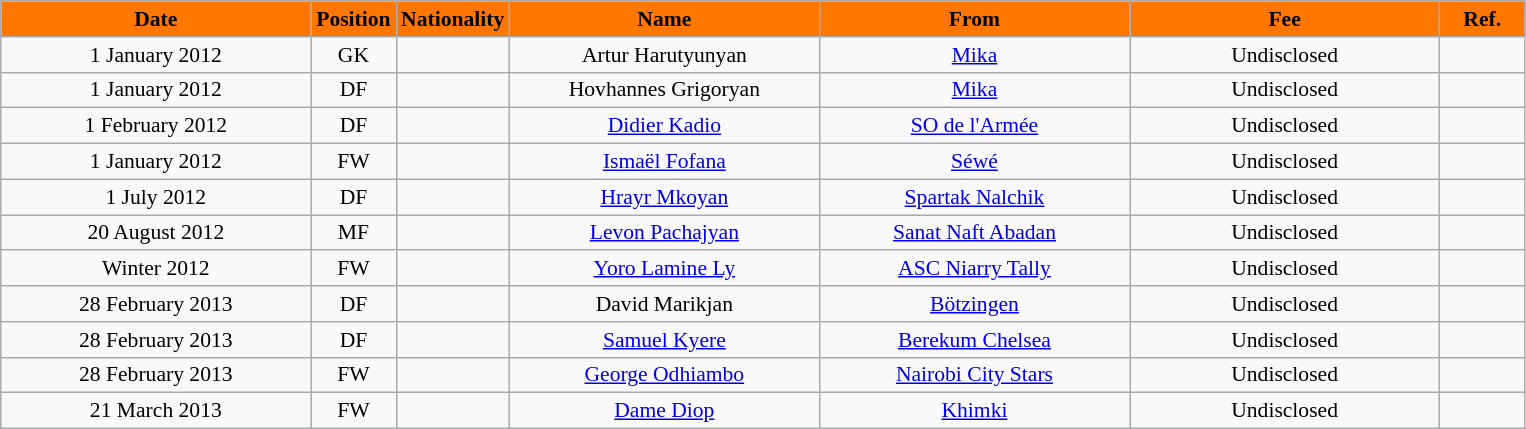<table class="wikitable"  style="text-align:center; font-size:90%; ">
<tr>
<th style="background:#FF7700; color:#000000; width:200px;">Date</th>
<th style="background:#FF7700; color:#000000; width:50px;">Position</th>
<th style="background:#FF7700; color:#000000; width:50px;">Nationality</th>
<th style="background:#FF7700; color:#000000; width:200px;">Name</th>
<th style="background:#FF7700; color:#000000; width:200px;">From</th>
<th style="background:#FF7700; color:#000000; width:200px;">Fee</th>
<th style="background:#FF7700; color:#000000; width:50px;">Ref.</th>
</tr>
<tr>
<td>1 January 2012</td>
<td>GK</td>
<td></td>
<td>Artur Harutyunyan</td>
<td><a href='#'>Mika</a></td>
<td>Undisclosed</td>
<td></td>
</tr>
<tr>
<td>1 January 2012</td>
<td>DF</td>
<td></td>
<td>Hovhannes Grigoryan</td>
<td><a href='#'>Mika</a></td>
<td>Undisclosed</td>
<td></td>
</tr>
<tr>
<td>1 February 2012</td>
<td>DF</td>
<td></td>
<td><a href='#'>Didier Kadio</a></td>
<td><a href='#'>SO de l'Armée</a></td>
<td>Undisclosed</td>
<td></td>
</tr>
<tr>
<td>1 January 2012</td>
<td>FW</td>
<td></td>
<td><a href='#'>Ismaël Fofana</a></td>
<td><a href='#'>Séwé</a></td>
<td>Undisclosed</td>
<td></td>
</tr>
<tr>
<td>1 July 2012</td>
<td>DF</td>
<td></td>
<td><a href='#'>Hrayr Mkoyan</a></td>
<td><a href='#'>Spartak Nalchik</a></td>
<td>Undisclosed</td>
<td></td>
</tr>
<tr>
<td>20 August 2012</td>
<td>MF</td>
<td></td>
<td><a href='#'>Levon Pachajyan</a></td>
<td><a href='#'>Sanat Naft Abadan</a></td>
<td>Undisclosed</td>
<td></td>
</tr>
<tr>
<td>Winter 2012</td>
<td>FW</td>
<td></td>
<td><a href='#'>Yoro Lamine Ly</a></td>
<td><a href='#'>ASC Niarry Tally</a></td>
<td>Undisclosed</td>
<td></td>
</tr>
<tr>
<td>28 February 2013</td>
<td>DF</td>
<td></td>
<td>David Marikjan</td>
<td><a href='#'>Bötzingen</a></td>
<td>Undisclosed</td>
<td></td>
</tr>
<tr>
<td>28 February 2013</td>
<td>DF</td>
<td></td>
<td><a href='#'>Samuel Kyere</a></td>
<td><a href='#'>Berekum Chelsea</a></td>
<td>Undisclosed</td>
<td></td>
</tr>
<tr>
<td>28 February 2013</td>
<td>FW</td>
<td></td>
<td><a href='#'>George Odhiambo</a></td>
<td><a href='#'>Nairobi City Stars</a></td>
<td>Undisclosed</td>
<td></td>
</tr>
<tr>
<td>21 March 2013</td>
<td>FW</td>
<td></td>
<td><a href='#'>Dame Diop</a></td>
<td><a href='#'>Khimki</a></td>
<td>Undisclosed</td>
<td></td>
</tr>
</table>
